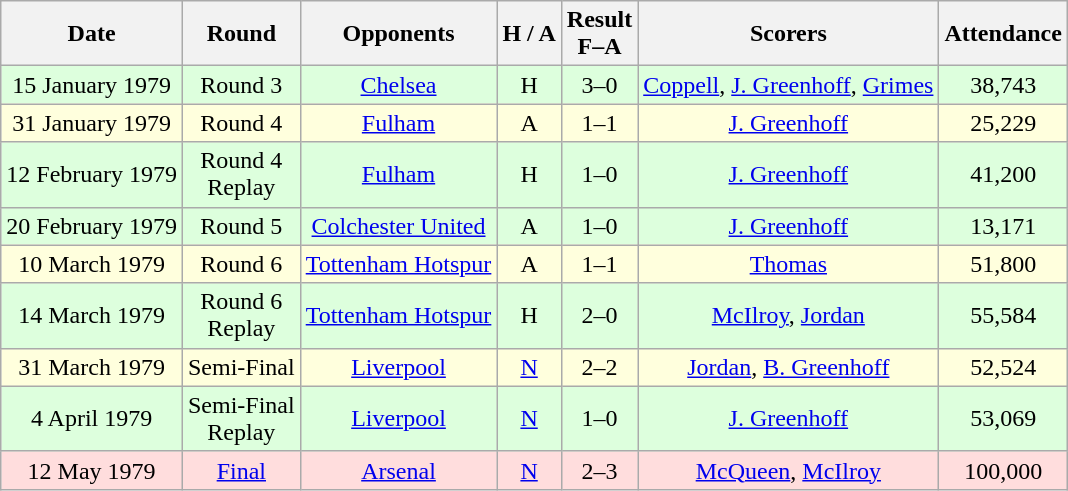<table class="wikitable" style="text-align:center">
<tr>
<th>Date</th>
<th>Round</th>
<th>Opponents</th>
<th>H / A</th>
<th>Result<br>F–A</th>
<th>Scorers</th>
<th>Attendance</th>
</tr>
<tr bgcolor="#ddffdd">
<td>15 January 1979</td>
<td>Round 3</td>
<td><a href='#'>Chelsea</a></td>
<td>H</td>
<td>3–0</td>
<td><a href='#'>Coppell</a>, <a href='#'>J. Greenhoff</a>, <a href='#'>Grimes</a></td>
<td>38,743</td>
</tr>
<tr bgcolor="#ffffdd">
<td>31 January 1979</td>
<td>Round 4</td>
<td><a href='#'>Fulham</a></td>
<td>A</td>
<td>1–1</td>
<td><a href='#'>J. Greenhoff</a></td>
<td>25,229</td>
</tr>
<tr bgcolor="#ddffdd">
<td>12 February 1979</td>
<td>Round 4<br>Replay</td>
<td><a href='#'>Fulham</a></td>
<td>H</td>
<td>1–0</td>
<td><a href='#'>J. Greenhoff</a></td>
<td>41,200</td>
</tr>
<tr bgcolor="#ddffdd">
<td>20 February 1979</td>
<td>Round 5</td>
<td><a href='#'>Colchester United</a></td>
<td>A</td>
<td>1–0</td>
<td><a href='#'>J. Greenhoff</a></td>
<td>13,171</td>
</tr>
<tr bgcolor="#ffffdd">
<td>10 March 1979</td>
<td>Round 6</td>
<td><a href='#'>Tottenham Hotspur</a></td>
<td>A</td>
<td>1–1</td>
<td><a href='#'>Thomas</a></td>
<td>51,800</td>
</tr>
<tr bgcolor="#ddffdd">
<td>14 March 1979</td>
<td>Round 6<br>Replay</td>
<td><a href='#'>Tottenham Hotspur</a></td>
<td>H</td>
<td>2–0</td>
<td><a href='#'>McIlroy</a>, <a href='#'>Jordan</a></td>
<td>55,584</td>
</tr>
<tr bgcolor="#ffffdd">
<td>31 March 1979</td>
<td>Semi-Final</td>
<td><a href='#'>Liverpool</a></td>
<td><a href='#'>N</a></td>
<td>2–2</td>
<td><a href='#'>Jordan</a>, <a href='#'>B. Greenhoff</a></td>
<td>52,524</td>
</tr>
<tr bgcolor="#ddffdd">
<td>4 April 1979</td>
<td>Semi-Final<br>Replay</td>
<td><a href='#'>Liverpool</a></td>
<td><a href='#'>N</a></td>
<td>1–0</td>
<td><a href='#'>J. Greenhoff</a></td>
<td>53,069</td>
</tr>
<tr bgcolor="#ffdddd">
<td>12 May 1979</td>
<td><a href='#'>Final</a></td>
<td><a href='#'>Arsenal</a></td>
<td><a href='#'>N</a></td>
<td>2–3</td>
<td><a href='#'>McQueen</a>, <a href='#'>McIlroy</a></td>
<td>100,000</td>
</tr>
</table>
